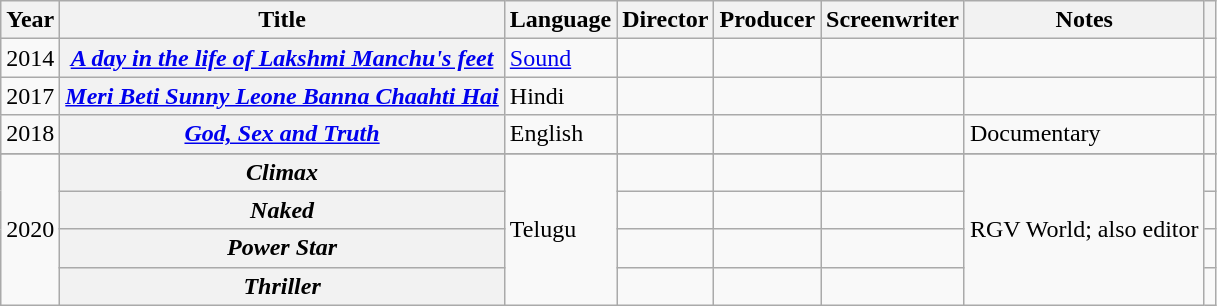<table class="wikitable plainrowheaders">
<tr>
<th scope="col">Year</th>
<th scope="col">Title</th>
<th scope="col">Language</th>
<th scope="col">Director</th>
<th scope="col">Producer</th>
<th scope="col">Screenwriter</th>
<th scope="col" class="unsortable">Notes</th>
<th scope="col"></th>
</tr>
<tr>
<td>2014</td>
<th scope=row><em><a href='#'>A day in the life of Lakshmi Manchu's feet</a></em></th>
<td><a href='#'>Sound</a></td>
<td></td>
<td></td>
<td></td>
<td></td>
<td style="text-align: center;"></td>
</tr>
<tr>
<td>2017</td>
<th scope=row><em><a href='#'>Meri Beti Sunny Leone Banna Chaahti Hai</a></em></th>
<td>Hindi</td>
<td></td>
<td></td>
<td></td>
<td></td>
<td style="text-align: center;"></td>
</tr>
<tr>
<td>2018</td>
<th scope=row><em><a href='#'>God, Sex and Truth</a></em></th>
<td>English</td>
<td></td>
<td></td>
<td></td>
<td>Documentary</td>
<td style="text-align: center;"></td>
</tr>
<tr>
</tr>
<tr>
<td rowspan="5">2020</td>
<th scope=row><em>Climax</em></th>
<td rowspan=4>Telugu</td>
<td></td>
<td></td>
<td></td>
<td rowspan=4> RGV World; also editor</td>
<td style="text-align: center;"></td>
</tr>
<tr>
<th scope=row><em>Naked</em></th>
<td></td>
<td></td>
<td></td>
<td style="text-align: center;"></td>
</tr>
<tr>
<th scope=row><em>Power Star</em></th>
<td></td>
<td></td>
<td></td>
<td style="text-align: center;"></td>
</tr>
<tr>
<th scope=row><em>Thriller</em></th>
<td></td>
<td></td>
<td></td>
<td style="text-align: center;"></td>
</tr>
</table>
